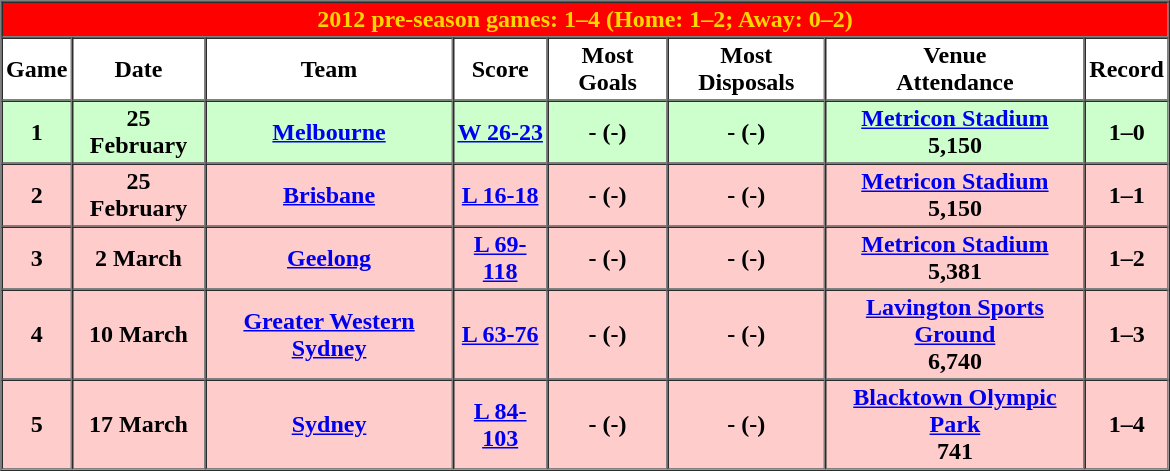<table border="1" cellpadding="2" cellspacing="0" style="width: 780px;" class="collapsible collapsed">
<tr style="text-align:center; background:red; color:gold; font-weight:bold">
<th colspan="8">2012 pre-season games: 1–4 (Home: 1–2; Away: 0–2)</th>
</tr>
<tr style="background:; text-align:center; font-weight: bold">
<td>Game</td>
<td>Date</td>
<td>Team</td>
<td>Score</td>
<td>Most Goals</td>
<td>Most Disposals</td>
<td>Venue<br>Attendance</td>
<td>Record</td>
</tr>
<tr style="background:#cfc; text-align:center; font-weight: bold">
<td>1</td>
<td>25 February</td>
<td><a href='#'>Melbourne</a></td>
<td><a href='#'>W 26-23</a></td>
<td>- (-)</td>
<td>- (-)</td>
<td><a href='#'>Metricon Stadium</a><br>5,150</td>
<td>1–0</td>
</tr>
<tr style="background:#fcc; text-align:center; font-weight: bold">
<td>2</td>
<td>25 February</td>
<td><a href='#'>Brisbane</a></td>
<td><a href='#'>L 16-18</a></td>
<td>- (-)</td>
<td>- (-)</td>
<td><a href='#'>Metricon Stadium</a><br>5,150</td>
<td>1–1</td>
</tr>
<tr style="background:#fcc; text-align:center; font-weight: bold">
<td>3</td>
<td>2 March</td>
<td><a href='#'>Geelong</a></td>
<td><a href='#'>L 69-118</a></td>
<td>- (-)</td>
<td>- (-)</td>
<td><a href='#'>Metricon Stadium</a><br>5,381</td>
<td>1–2</td>
</tr>
<tr style="background:#fcc; text-align:center; font-weight: bold">
<td>4</td>
<td>10 March</td>
<td><a href='#'>Greater Western Sydney</a></td>
<td><a href='#'>L 63-76</a></td>
<td>- (-)</td>
<td>- (-)</td>
<td><a href='#'>Lavington Sports Ground</a><br>6,740</td>
<td>1–3</td>
</tr>
<tr style="background:#fcc; text-align:center; font-weight: bold">
<td>5</td>
<td>17 March</td>
<td><a href='#'>Sydney</a></td>
<td><a href='#'>L 84-103</a></td>
<td>- (-)</td>
<td>- (-)</td>
<td><a href='#'>Blacktown Olympic Park</a><br>741</td>
<td>1–4</td>
</tr>
</table>
